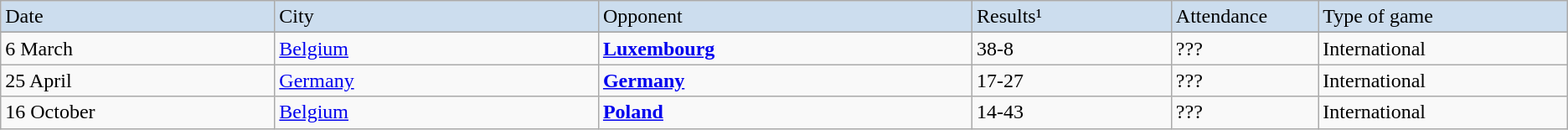<table class="wikitable">
<tr ---- bgcolor=#CCDDEE>
<td width=11%>Date</td>
<td width=13%>City</td>
<td width=15%>Opponent</td>
<td width=8%>Results¹</td>
<td width=5%>Attendance</td>
<td width=10%>Type of game</td>
</tr>
<tr>
</tr>
<tr -----bgcolor=#DDEEFF>
<td>6 March</td>
<td><a href='#'>Belgium</a></td>
<td> <strong><a href='#'>Luxembourg</a></strong></td>
<td>38-8</td>
<td>???</td>
<td>International</td>
</tr>
<tr ----bgcolor=#DDEEFF>
<td>25 April</td>
<td><a href='#'>Germany</a></td>
<td> <strong><a href='#'>Germany</a></strong></td>
<td>17-27</td>
<td>???</td>
<td>International</td>
</tr>
<tr ----bgcolor=#DDEEFF>
<td>16 October</td>
<td><a href='#'>Belgium</a></td>
<td> <strong><a href='#'>Poland</a></strong></td>
<td>14-43</td>
<td>???</td>
<td>International</td>
</tr>
</table>
